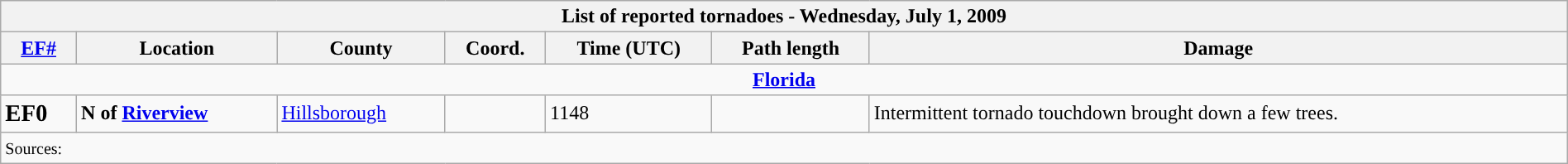<table class="wikitable collapsible" style="width:100%;">
<tr>
<th colspan="7">List of reported tornadoes - Wednesday, July 1, 2009</th>
</tr>
<tr>
<th><a href='#'>EF#</a></th>
<th>Location</th>
<th>County</th>
<th>Coord.</th>
<th>Time (UTC)</th>
<th>Path length</th>
<th>Damage</th>
</tr>
<tr>
<td colspan="7" style="text-align:center;"><strong><a href='#'>Florida</a></strong></td>
</tr>
<tr>
<td><big><strong>EF0</strong></big></td>
<td><strong>N of <a href='#'>Riverview</a></strong></td>
<td><a href='#'>Hillsborough</a></td>
<td></td>
<td>1148</td>
<td></td>
<td>Intermittent tornado touchdown brought down a few trees.</td>
</tr>
<tr>
<td colspan="7"><small>Sources: </small></td>
</tr>
</table>
